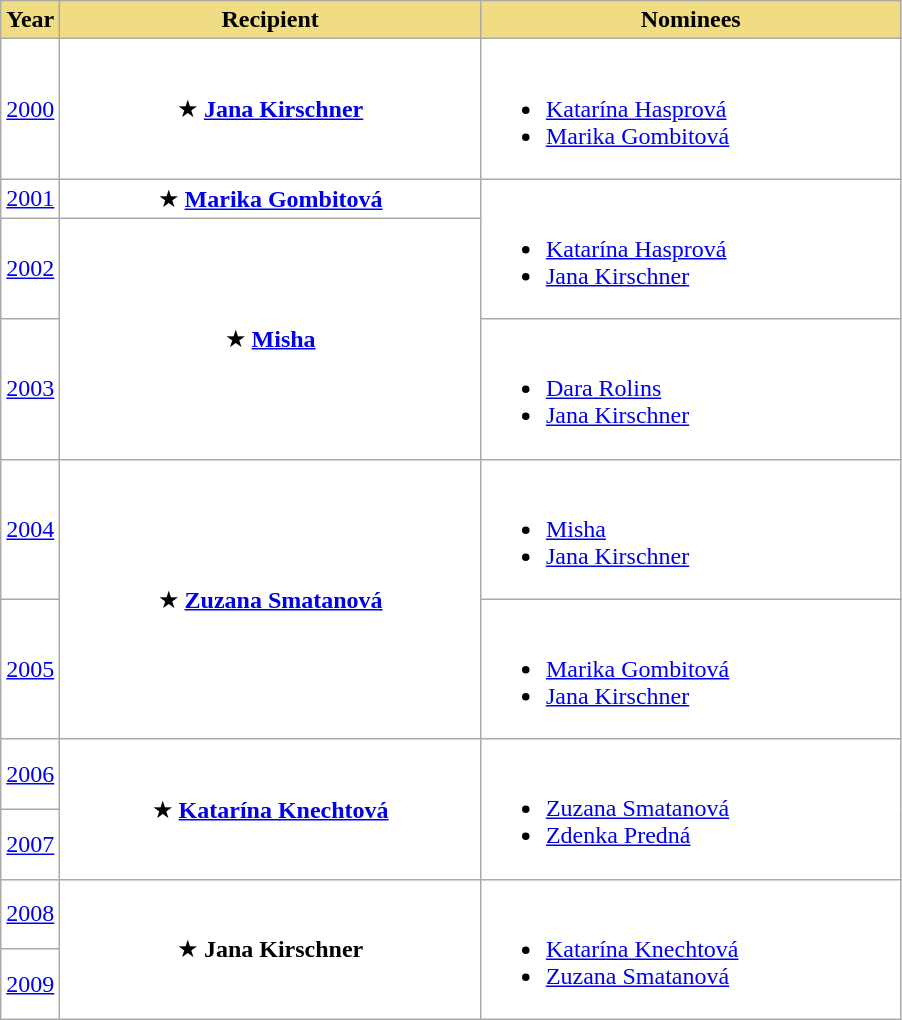<table class=wikitable sortable style="background:white">
<tr>
<th style=background:#F0DC82>Year</th>
<th style=background:#F0DC82 width=273>Recipient</th>
<th style=background:#F0DC82 width=273>Nominees</th>
</tr>
<tr>
<td><a href='#'>2000</a></td>
<td align=center>★ <strong><a href='#'>Jana Kirschner</a></strong></td>
<td><br><ul><li><a href='#'>Katarína Hasprová</a></li><li><a href='#'>Marika Gombitová</a></li></ul></td>
</tr>
<tr>
<td><a href='#'>2001</a></td>
<td align=center>★ <strong><a href='#'>Marika Gombitová</a></strong></td>
<td rowspan=2><br><ul><li><a href='#'>Katarína Hasprová</a></li><li><a href='#'>Jana Kirschner</a></li></ul></td>
</tr>
<tr>
<td><a href='#'>2002</a></td>
<td align=center rowspan=2>★ <strong><a href='#'>Misha</a></strong> <br></td>
</tr>
<tr>
<td><a href='#'>2003</a></td>
<td><br><ul><li><a href='#'>Dara Rolins</a></li><li><a href='#'>Jana Kirschner</a></li></ul></td>
</tr>
<tr>
<td><a href='#'>2004</a></td>
<td align=center rowspan=2>★ <strong><a href='#'>Zuzana Smatanová</a></strong> <br></td>
<td><br><ul><li><a href='#'>Misha</a></li><li><a href='#'>Jana Kirschner</a></li></ul></td>
</tr>
<tr>
<td><a href='#'>2005</a></td>
<td><br><ul><li><a href='#'>Marika Gombitová</a></li><li><a href='#'>Jana Kirschner</a></li></ul></td>
</tr>
<tr>
<td><a href='#'>2006</a></td>
<td align=center rowspan=2>★ <strong><a href='#'>Katarína Knechtová</a></strong> <br></td>
<td rowspan=2><br><ul><li><a href='#'>Zuzana Smatanová</a></li><li><a href='#'>Zdenka Predná</a></li></ul></td>
</tr>
<tr>
<td><a href='#'>2007</a></td>
</tr>
<tr>
<td><a href='#'>2008</a></td>
<td align=center rowspan=2>★ <strong>Jana Kirschner</strong> <br></td>
<td rowspan=2><br><ul><li><a href='#'>Katarína Knechtová</a></li><li><a href='#'>Zuzana Smatanová</a></li></ul></td>
</tr>
<tr>
<td><a href='#'>2009</a></td>
</tr>
</table>
